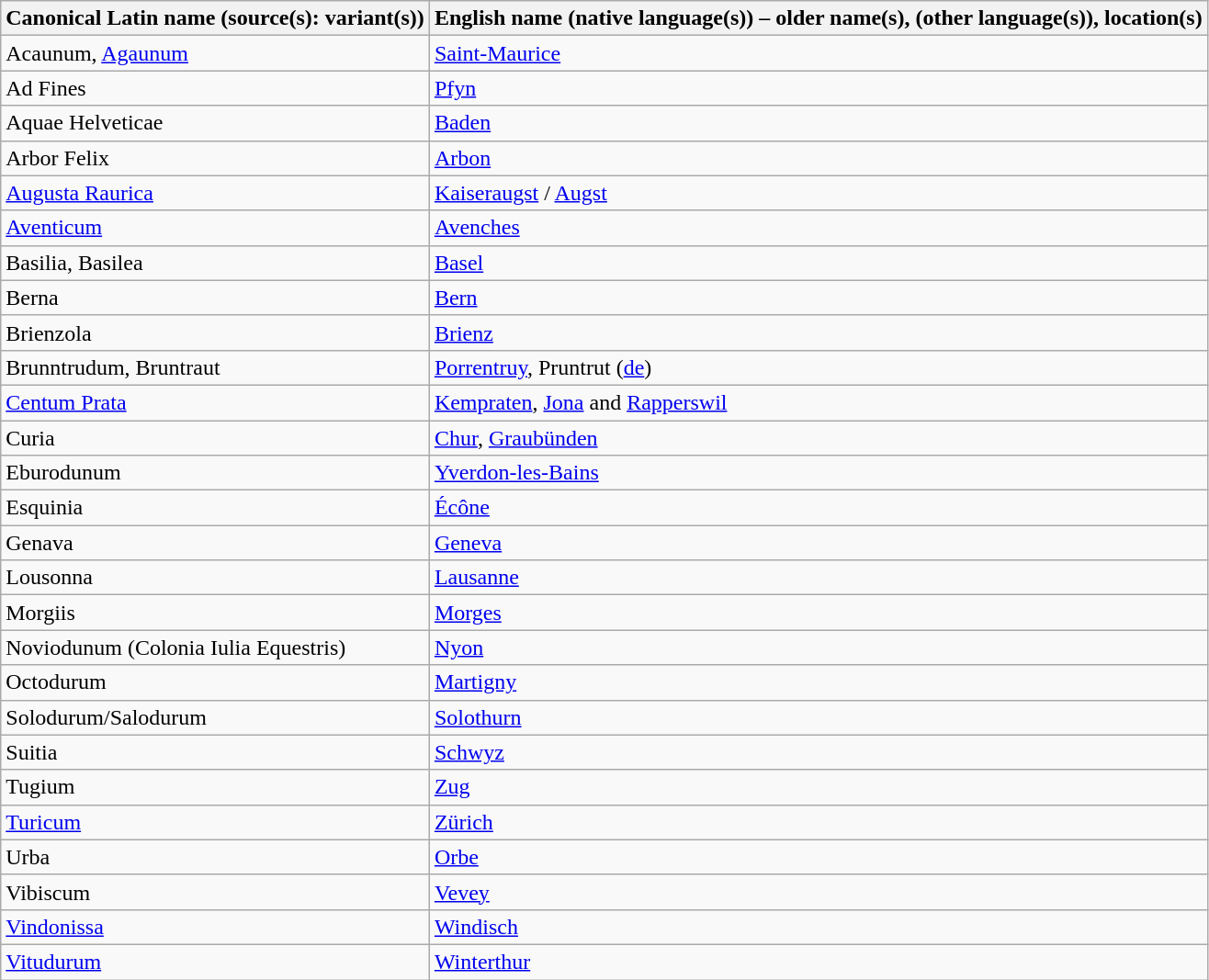<table class="wikitable sortable">
<tr>
<th>Canonical Latin name (source(s): variant(s))</th>
<th>English name (native language(s)) – older name(s), (other language(s)), location(s)</th>
</tr>
<tr>
<td>Acaunum, <a href='#'>Agaunum</a></td>
<td><a href='#'>Saint-Maurice</a></td>
</tr>
<tr>
<td>Ad Fines</td>
<td><a href='#'>Pfyn</a></td>
</tr>
<tr>
<td>Aquae Helveticae</td>
<td><a href='#'>Baden</a></td>
</tr>
<tr>
<td>Arbor Felix</td>
<td><a href='#'>Arbon</a></td>
</tr>
<tr>
<td><a href='#'>Augusta Raurica</a></td>
<td><a href='#'>Kaiseraugst</a> / <a href='#'>Augst</a></td>
</tr>
<tr>
<td><a href='#'>Aventicum</a></td>
<td><a href='#'>Avenches</a></td>
</tr>
<tr>
<td>Basilia, Basilea</td>
<td><a href='#'>Basel</a></td>
</tr>
<tr>
<td>Berna</td>
<td><a href='#'>Bern</a></td>
</tr>
<tr>
<td>Brienzola</td>
<td><a href='#'>Brienz</a></td>
</tr>
<tr>
<td>Brunntrudum, Bruntraut</td>
<td><a href='#'>Porrentruy</a>, Pruntrut (<a href='#'>de</a>)</td>
</tr>
<tr>
<td><a href='#'>Centum Prata</a></td>
<td><a href='#'>Kempraten</a>, <a href='#'>Jona</a> and <a href='#'>Rapperswil</a></td>
</tr>
<tr>
<td>Curia</td>
<td><a href='#'>Chur</a>, <a href='#'>Graubünden</a></td>
</tr>
<tr>
<td>Eburodunum</td>
<td><a href='#'>Yverdon-les-Bains</a></td>
</tr>
<tr>
<td>Esquinia</td>
<td><a href='#'>Écône</a></td>
</tr>
<tr>
<td>Genava</td>
<td><a href='#'>Geneva</a></td>
</tr>
<tr>
<td>Lousonna</td>
<td><a href='#'>Lausanne</a></td>
</tr>
<tr>
<td>Morgiis</td>
<td><a href='#'>Morges</a></td>
</tr>
<tr>
<td>Noviodunum (Colonia Iulia Equestris)</td>
<td><a href='#'>Nyon</a></td>
</tr>
<tr>
<td>Octodurum</td>
<td><a href='#'>Martigny</a></td>
</tr>
<tr>
<td>Solodurum/Salodurum</td>
<td><a href='#'>Solothurn</a></td>
</tr>
<tr>
<td>Suitia</td>
<td><a href='#'>Schwyz</a></td>
</tr>
<tr>
<td>Tugium</td>
<td><a href='#'>Zug</a></td>
</tr>
<tr>
<td><a href='#'>Turicum</a></td>
<td><a href='#'>Zürich</a></td>
</tr>
<tr>
<td>Urba</td>
<td><a href='#'>Orbe</a></td>
</tr>
<tr>
<td>Vibiscum</td>
<td><a href='#'>Vevey</a></td>
</tr>
<tr>
<td><a href='#'>Vindonissa</a></td>
<td><a href='#'>Windisch</a></td>
</tr>
<tr>
<td><a href='#'>Vitudurum</a></td>
<td><a href='#'>Winterthur</a></td>
</tr>
</table>
